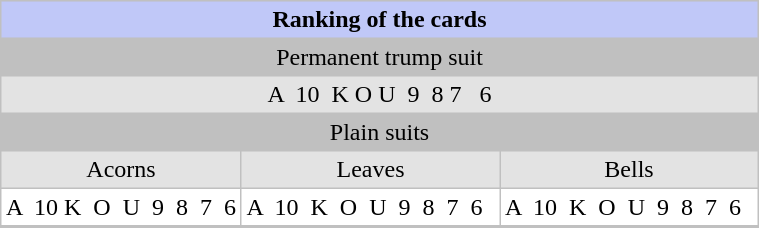<table cellpadding="3" style="background: #c0c0c0; margin-left: 1em; border-spacing: 1px;">
<tr align="center">
<td style="background: #c0c8f8;" colspan="4" width="480"><strong>Ranking of the cards</strong></td>
</tr>
<tr align="center">
<td colspan="4">Permanent trump suit</td>
</tr>
<tr align="center">
<td colspan="4" style="background: #e3e3e3;">A  10  K O U  9  8 7   6</td>
</tr>
<tr align="center">
<td colspan="4">Plain suits</td>
</tr>
<tr align="center">
<td style="background: #e3e3e3;">Acorns</td>
<td style="background: #e3e3e3;">Leaves</td>
<td style="background: #e3e3e3;">Bells</td>
</tr>
<tr align="center">
<td style="background: #ffffff;">A  10 K  O  U  9  8  7  6</td>
<td style="background: #ffffff;">A  10  K  O  U  9  8  7  6  </td>
<td style="background: #ffffff;">A  10  K  O  U  9  8  7  6  </td>
</tr>
<tr align="center">
</tr>
</table>
